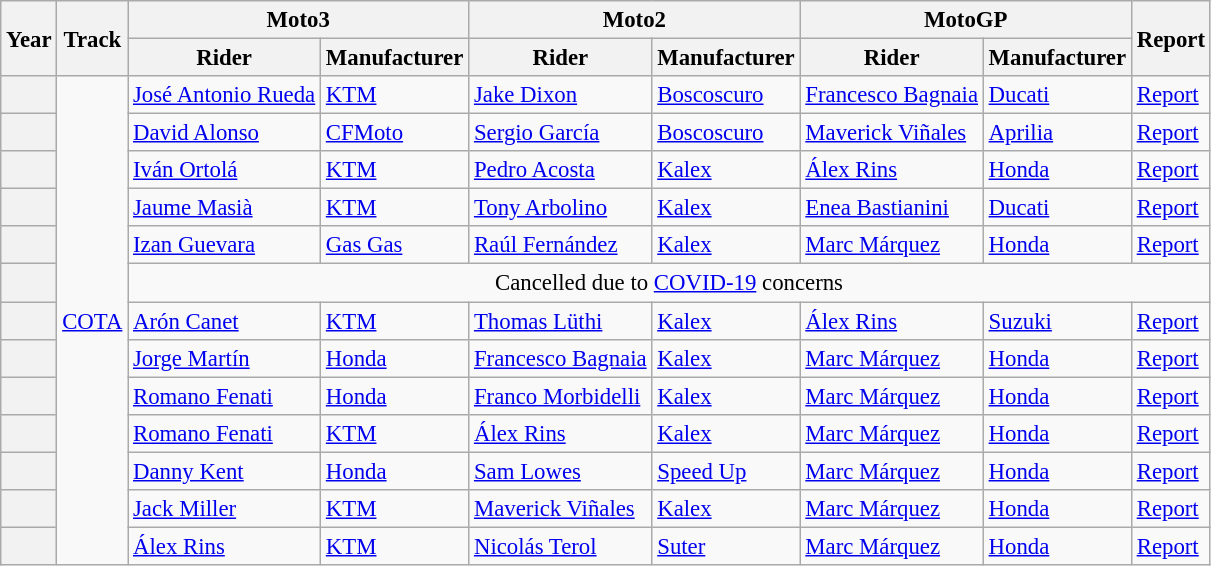<table class="wikitable" style="font-size: 95%;">
<tr>
<th rowspan=2>Year</th>
<th rowspan=2>Track</th>
<th colspan=2>Moto3</th>
<th colspan=2>Moto2</th>
<th colspan=2>MotoGP</th>
<th rowspan=2>Report</th>
</tr>
<tr>
<th>Rider</th>
<th>Manufacturer</th>
<th>Rider</th>
<th>Manufacturer</th>
<th>Rider</th>
<th>Manufacturer</th>
</tr>
<tr>
<th></th>
<td rowspan=13><a href='#'>COTA</a></td>
<td> <a href='#'>José Antonio Rueda</a></td>
<td><a href='#'>KTM</a></td>
<td> <a href='#'>Jake Dixon</a></td>
<td><a href='#'>Boscoscuro</a></td>
<td> <a href='#'>Francesco Bagnaia</a></td>
<td><a href='#'>Ducati</a></td>
<td><a href='#'>Report</a></td>
</tr>
<tr>
<th></th>
<td> <a href='#'>David Alonso</a></td>
<td><a href='#'>CFMoto</a></td>
<td> <a href='#'>Sergio García</a></td>
<td><a href='#'>Boscoscuro</a></td>
<td> <a href='#'>Maverick Viñales</a></td>
<td><a href='#'>Aprilia</a></td>
<td><a href='#'>Report</a></td>
</tr>
<tr>
<th></th>
<td> <a href='#'>Iván Ortolá</a></td>
<td><a href='#'>KTM</a></td>
<td> <a href='#'>Pedro Acosta</a></td>
<td><a href='#'>Kalex</a></td>
<td> <a href='#'>Álex Rins</a></td>
<td><a href='#'>Honda</a></td>
<td><a href='#'>Report</a></td>
</tr>
<tr>
<th></th>
<td> <a href='#'>Jaume Masià</a></td>
<td><a href='#'>KTM</a></td>
<td> <a href='#'>Tony Arbolino</a></td>
<td><a href='#'>Kalex</a></td>
<td> <a href='#'>Enea Bastianini</a></td>
<td><a href='#'>Ducati</a></td>
<td><a href='#'>Report</a></td>
</tr>
<tr>
<th></th>
<td> <a href='#'>Izan Guevara</a></td>
<td><a href='#'>Gas Gas</a></td>
<td> <a href='#'>Raúl Fernández</a></td>
<td><a href='#'>Kalex</a></td>
<td> <a href='#'>Marc Márquez</a></td>
<td><a href='#'>Honda</a></td>
<td><a href='#'>Report</a></td>
</tr>
<tr>
<th></th>
<td align=center colspan=7>Cancelled due to <a href='#'>COVID-19</a> concerns</td>
</tr>
<tr>
<th></th>
<td> <a href='#'>Arón Canet</a></td>
<td><a href='#'>KTM</a></td>
<td> <a href='#'>Thomas Lüthi</a></td>
<td><a href='#'>Kalex</a></td>
<td> <a href='#'>Álex Rins</a></td>
<td><a href='#'>Suzuki</a></td>
<td><a href='#'>Report</a></td>
</tr>
<tr>
<th></th>
<td> <a href='#'>Jorge Martín</a></td>
<td><a href='#'>Honda</a></td>
<td> <a href='#'>Francesco Bagnaia</a></td>
<td><a href='#'>Kalex</a></td>
<td> <a href='#'>Marc Márquez</a></td>
<td><a href='#'>Honda</a></td>
<td><a href='#'>Report</a></td>
</tr>
<tr>
<th></th>
<td> <a href='#'>Romano Fenati</a></td>
<td><a href='#'>Honda</a></td>
<td> <a href='#'>Franco Morbidelli</a></td>
<td><a href='#'>Kalex</a></td>
<td> <a href='#'>Marc Márquez</a></td>
<td><a href='#'>Honda</a></td>
<td><a href='#'>Report</a></td>
</tr>
<tr>
<th></th>
<td> <a href='#'>Romano Fenati</a></td>
<td><a href='#'>KTM</a></td>
<td> <a href='#'>Álex Rins</a></td>
<td><a href='#'>Kalex</a></td>
<td> <a href='#'>Marc Márquez</a></td>
<td><a href='#'>Honda</a></td>
<td><a href='#'>Report</a></td>
</tr>
<tr>
<th></th>
<td> <a href='#'>Danny Kent</a></td>
<td><a href='#'>Honda</a></td>
<td> <a href='#'>Sam Lowes</a></td>
<td><a href='#'>Speed Up</a></td>
<td> <a href='#'>Marc Márquez</a></td>
<td><a href='#'>Honda</a></td>
<td><a href='#'>Report</a></td>
</tr>
<tr>
<th></th>
<td> <a href='#'>Jack Miller</a></td>
<td><a href='#'>KTM</a></td>
<td> <a href='#'>Maverick Viñales</a></td>
<td><a href='#'>Kalex</a></td>
<td> <a href='#'>Marc Márquez</a></td>
<td><a href='#'>Honda</a></td>
<td><a href='#'>Report</a></td>
</tr>
<tr>
<th></th>
<td> <a href='#'>Álex Rins</a></td>
<td><a href='#'>KTM</a></td>
<td> <a href='#'>Nicolás Terol</a></td>
<td><a href='#'>Suter</a></td>
<td> <a href='#'>Marc Márquez</a></td>
<td><a href='#'>Honda</a></td>
<td><a href='#'>Report</a></td>
</tr>
</table>
